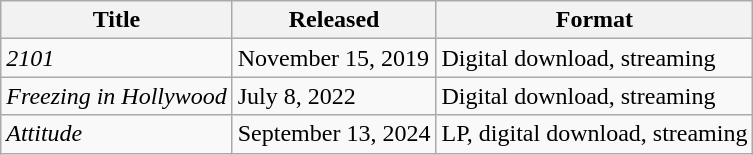<table class="wikitable">
<tr>
<th>Title</th>
<th>Released</th>
<th>Format</th>
</tr>
<tr>
<td><em>2101</em></td>
<td>November 15, 2019</td>
<td>Digital download, streaming</td>
</tr>
<tr>
<td><em>Freezing in Hollywood</em></td>
<td>July 8, 2022</td>
<td>Digital download, streaming</td>
</tr>
<tr>
<td><em>Attitude</em></td>
<td>September 13, 2024</td>
<td>LP, digital download, streaming</td>
</tr>
</table>
